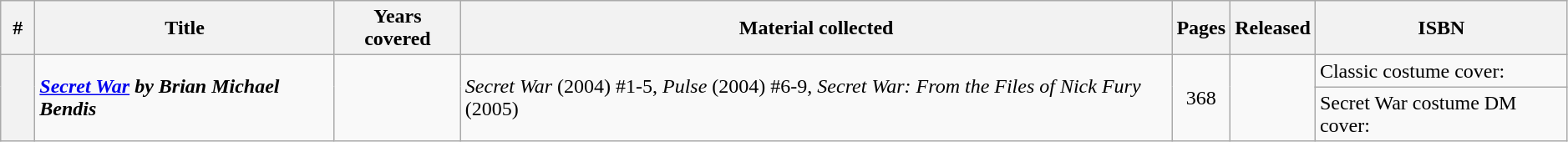<table class="wikitable sortable" width="99%">
<tr>
<th class="unsortable" width="20px">#</th>
<th>Title</th>
<th>Years covered</th>
<th class="unsortable">Material collected</th>
<th>Pages</th>
<th>Released</th>
<th class="unsortable">ISBN</th>
</tr>
<tr>
<th rowspan="2" style="background-color: light grey;"></th>
<td rowspan="2"><strong><em><a href='#'>Secret War</a> by Brian Michael Bendis</em></strong></td>
<td rowspan="2"></td>
<td rowspan="2"><em>Secret War</em> (2004) #1-5, <em>Pulse</em> (2004) #6-9, <em>Secret War: From the Files of Nick Fury</em> (2005)</td>
<td rowspan="2" style="text-align: center;">368</td>
<td rowspan="2"></td>
<td>Classic costume cover: </td>
</tr>
<tr>
<td>Secret War costume DM cover: </td>
</tr>
</table>
